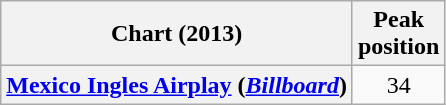<table class="wikitable plainrowheaders">
<tr>
<th>Chart (2013)</th>
<th>Peak<br>position</th>
</tr>
<tr>
<th scope="row"><a href='#'>Mexico Ingles Airplay</a> (<em><a href='#'>Billboard</a></em>)</th>
<td align=center>34</td>
</tr>
</table>
